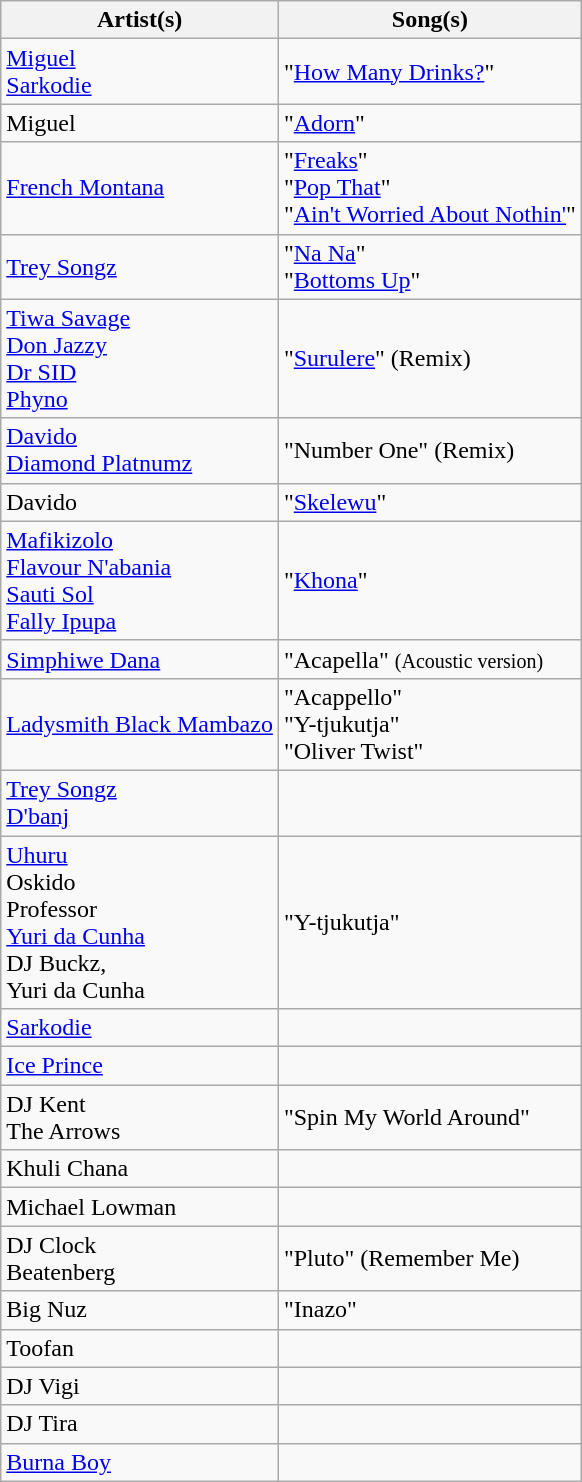<table class="wikitable">
<tr>
<th>Artist(s)</th>
<th>Song(s)</th>
</tr>
<tr>
<td><a href='#'>Miguel</a><br><a href='#'>Sarkodie</a></td>
<td>"<a href='#'>How Many Drinks?</a>"</td>
</tr>
<tr>
<td>Miguel</td>
<td>"<a href='#'>Adorn</a>"</td>
</tr>
<tr>
<td><a href='#'>French Montana</a></td>
<td>"<a href='#'>Freaks</a>" <br> "<a href='#'>Pop That</a>" <br> "<a href='#'>Ain't Worried About Nothin'</a>"</td>
</tr>
<tr>
<td><a href='#'>Trey Songz</a></td>
<td>"<a href='#'>Na Na</a>" <br> "<a href='#'>Bottoms Up</a>"</td>
</tr>
<tr>
<td><a href='#'>Tiwa Savage</a> <br><a href='#'>Don Jazzy</a> <br><a href='#'>Dr SID</a> <br> <a href='#'>Phyno</a></td>
<td>"<a href='#'>Surulere</a>" (Remix)</td>
</tr>
<tr>
<td><a href='#'>Davido</a> <br><a href='#'>Diamond Platnumz</a></td>
<td>"Number One" (Remix)</td>
</tr>
<tr>
<td>Davido</td>
<td>"<a href='#'>Skelewu</a>"</td>
</tr>
<tr>
<td><a href='#'>Mafikizolo</a> <br><a href='#'>Flavour N'abania</a> <br><a href='#'>Sauti Sol</a> <br><a href='#'>Fally Ipupa</a></td>
<td>"<a href='#'>Khona</a>"</td>
</tr>
<tr>
<td><a href='#'>Simphiwe Dana</a></td>
<td>"Acapella" <small>(Acoustic version)</small></td>
</tr>
<tr>
<td><a href='#'>Ladysmith Black Mambazo</a></td>
<td>"Acappello" <br> "Y-tjukutja" <br>"Oliver Twist"</td>
</tr>
<tr>
<td><a href='#'>Trey Songz</a> <br><a href='#'>D'banj</a></td>
<td></td>
</tr>
<tr>
<td><a href='#'>Uhuru</a> <br>Oskido <br>Professor <br><a href='#'>Yuri da Cunha</a> <br>DJ Buckz, <br>Yuri da Cunha</td>
<td>"Y-tjukutja"</td>
</tr>
<tr>
<td><a href='#'>Sarkodie</a></td>
<td></td>
</tr>
<tr>
<td><a href='#'>Ice Prince</a></td>
<td></td>
</tr>
<tr>
<td>DJ Kent <br>The Arrows</td>
<td>"Spin My World Around"</td>
</tr>
<tr>
<td>Khuli Chana</td>
<td></td>
</tr>
<tr>
<td>Michael Lowman</td>
<td></td>
</tr>
<tr>
<td>DJ Clock <br>Beatenberg</td>
<td>"Pluto" (Remember Me)</td>
</tr>
<tr>
<td>Big Nuz</td>
<td>"Inazo"</td>
</tr>
<tr>
<td>Toofan</td>
<td></td>
</tr>
<tr>
<td>DJ Vigi</td>
<td></td>
</tr>
<tr>
<td>DJ Tira</td>
<td></td>
</tr>
<tr>
<td><a href='#'>Burna Boy</a></td>
<td></td>
</tr>
</table>
